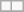<table class="wikitable">
<tr>
<td></td>
<td></td>
</tr>
<tr>
</tr>
</table>
